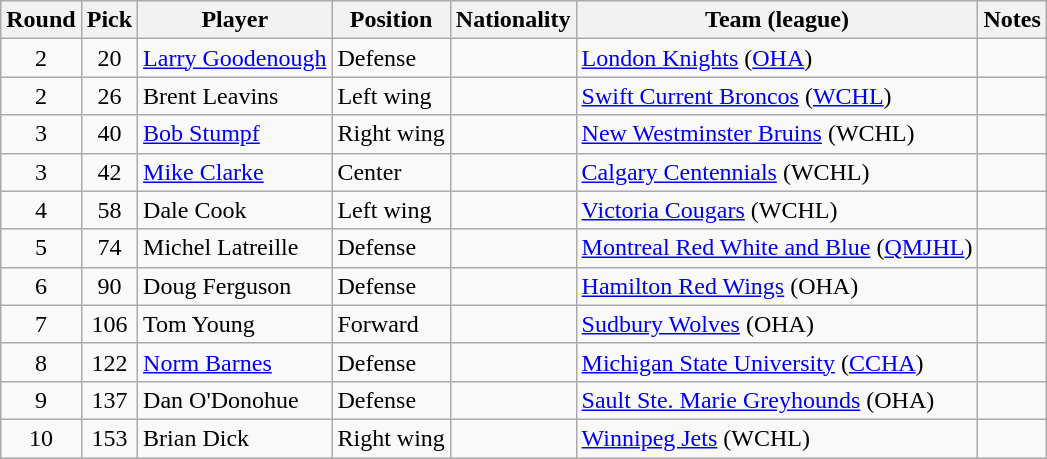<table class="wikitable">
<tr>
<th>Round</th>
<th>Pick</th>
<th>Player</th>
<th>Position</th>
<th>Nationality</th>
<th>Team (league)</th>
<th>Notes</th>
</tr>
<tr>
<td style="text-align:center">2</td>
<td style="text-align:center">20</td>
<td><a href='#'>Larry Goodenough</a></td>
<td>Defense</td>
<td></td>
<td><a href='#'>London Knights</a> (<a href='#'>OHA</a>)</td>
<td></td>
</tr>
<tr>
<td style="text-align:center">2</td>
<td style="text-align:center">26</td>
<td>Brent Leavins</td>
<td>Left wing</td>
<td></td>
<td><a href='#'>Swift Current Broncos</a> (<a href='#'>WCHL</a>)</td>
<td></td>
</tr>
<tr>
<td style="text-align:center">3</td>
<td style="text-align:center">40</td>
<td><a href='#'>Bob Stumpf</a></td>
<td>Right wing</td>
<td></td>
<td><a href='#'>New Westminster Bruins</a> (WCHL)</td>
<td></td>
</tr>
<tr>
<td style="text-align:center">3</td>
<td style="text-align:center">42</td>
<td><a href='#'>Mike Clarke</a></td>
<td>Center</td>
<td></td>
<td><a href='#'>Calgary Centennials</a> (WCHL)</td>
<td></td>
</tr>
<tr>
<td style="text-align:center">4</td>
<td style="text-align:center">58</td>
<td>Dale Cook</td>
<td>Left wing</td>
<td></td>
<td><a href='#'>Victoria Cougars</a> (WCHL)</td>
<td></td>
</tr>
<tr>
<td style="text-align:center">5</td>
<td style="text-align:center">74</td>
<td>Michel Latreille</td>
<td>Defense</td>
<td></td>
<td><a href='#'>Montreal Red White and Blue</a> (<a href='#'>QMJHL</a>)</td>
<td></td>
</tr>
<tr>
<td style="text-align:center">6</td>
<td style="text-align:center">90</td>
<td>Doug Ferguson</td>
<td>Defense</td>
<td></td>
<td><a href='#'>Hamilton Red Wings</a> (OHA)</td>
<td></td>
</tr>
<tr>
<td style="text-align:center">7</td>
<td style="text-align:center">106</td>
<td>Tom Young</td>
<td>Forward</td>
<td></td>
<td><a href='#'>Sudbury Wolves</a> (OHA)</td>
<td></td>
</tr>
<tr>
<td style="text-align:center">8</td>
<td style="text-align:center">122</td>
<td><a href='#'>Norm Barnes</a></td>
<td>Defense</td>
<td></td>
<td><a href='#'>Michigan State University</a> (<a href='#'>CCHA</a>)</td>
<td></td>
</tr>
<tr>
<td style="text-align:center">9</td>
<td style="text-align:center">137</td>
<td>Dan O'Donohue</td>
<td>Defense</td>
<td></td>
<td><a href='#'>Sault Ste. Marie Greyhounds</a> (OHA)</td>
<td></td>
</tr>
<tr>
<td style="text-align:center">10</td>
<td style="text-align:center">153</td>
<td>Brian Dick</td>
<td>Right wing</td>
<td></td>
<td><a href='#'>Winnipeg Jets</a> (WCHL)</td>
<td></td>
</tr>
</table>
